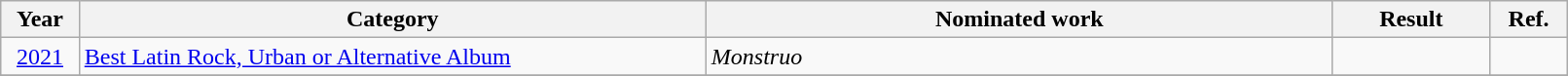<table class="wikitable" style="width:85%;">
<tr>
<th width=5%>Year</th>
<th style="width:40%;">Category</th>
<th style="width:40%;">Nominated work</th>
<th style="width:10%;">Result</th>
<th style="width:5%;">Ref.</th>
</tr>
<tr>
<td style="text-align:center;"><a href='#'>2021</a></td>
<td><a href='#'>Best Latin Rock, Urban or Alternative Album</a></td>
<td><em>Monstruo</em></td>
<td></td>
<td></td>
</tr>
<tr>
</tr>
</table>
